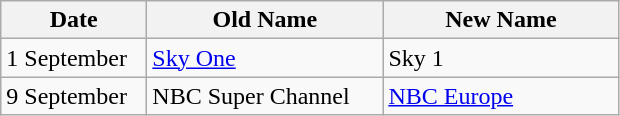<table class="wikitable">
<tr>
<th width=90>Date</th>
<th width=150>Old Name</th>
<th width=150>New Name</th>
</tr>
<tr>
<td>1 September</td>
<td><a href='#'>Sky One</a></td>
<td>Sky 1</td>
</tr>
<tr>
<td>9 September</td>
<td>NBC Super Channel</td>
<td><a href='#'>NBC Europe</a></td>
</tr>
</table>
